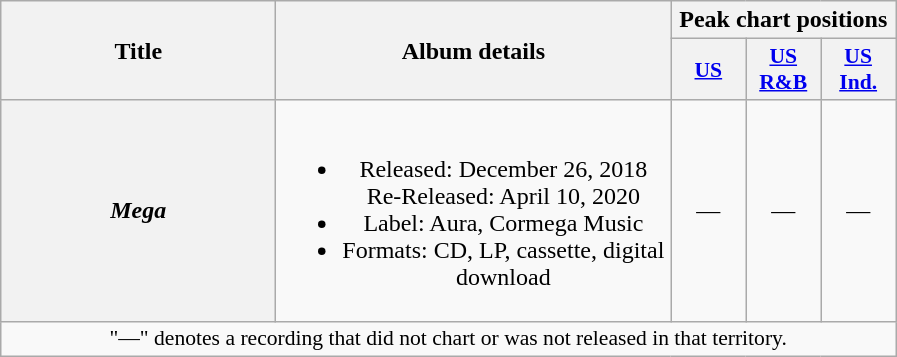<table class="wikitable plainrowheaders" style="text-align:center;">
<tr>
<th scope="col" rowspan="2" style="width:11em;">Title</th>
<th scope="col" rowspan="2" style="width:16em;">Album details</th>
<th scope="col" colspan="3">Peak chart positions</th>
</tr>
<tr>
<th scope="col" style="width:3em;font-size:90%;"><a href='#'>US</a><br></th>
<th scope="col" style="width:3em;font-size:90%;"><a href='#'>US<br>R&B</a><br></th>
<th scope="col" style="width:3em;font-size:90%;"><a href='#'>US<br>Ind.</a><br></th>
</tr>
<tr>
<th scope="row"><em>Mega</em></th>
<td><br><ul><li>Released: December 26, 2018<br>Re-Released: April 10, 2020</li><li>Label: Aura, Cormega Music</li><li>Formats: CD, LP, cassette, digital download</li></ul></td>
<td>—</td>
<td>—</td>
<td>—</td>
</tr>
<tr>
<td colspan="14" style="font-size:90%">"—" denotes a recording that did not chart or was not released in that territory.</td>
</tr>
</table>
